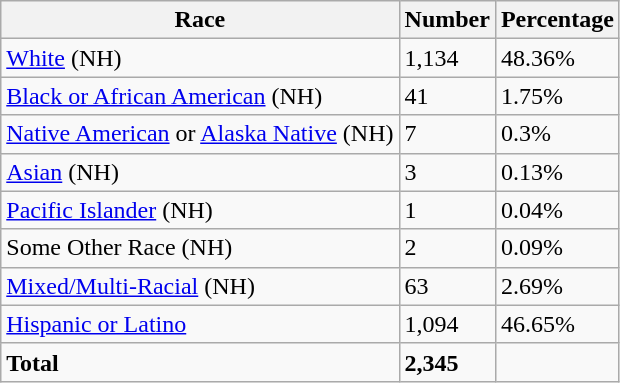<table class="wikitable">
<tr>
<th>Race</th>
<th>Number</th>
<th>Percentage</th>
</tr>
<tr>
<td><a href='#'>White</a> (NH)</td>
<td>1,134</td>
<td>48.36%</td>
</tr>
<tr>
<td><a href='#'>Black or African American</a> (NH)</td>
<td>41</td>
<td>1.75%</td>
</tr>
<tr>
<td><a href='#'>Native American</a> or <a href='#'>Alaska Native</a> (NH)</td>
<td>7</td>
<td>0.3%</td>
</tr>
<tr>
<td><a href='#'>Asian</a> (NH)</td>
<td>3</td>
<td>0.13%</td>
</tr>
<tr>
<td><a href='#'>Pacific Islander</a> (NH)</td>
<td>1</td>
<td>0.04%</td>
</tr>
<tr>
<td>Some Other Race (NH)</td>
<td>2</td>
<td>0.09%</td>
</tr>
<tr>
<td><a href='#'>Mixed/Multi-Racial</a> (NH)</td>
<td>63</td>
<td>2.69%</td>
</tr>
<tr>
<td><a href='#'>Hispanic or Latino</a></td>
<td>1,094</td>
<td>46.65%</td>
</tr>
<tr>
<td><strong>Total</strong></td>
<td><strong>2,345</strong></td>
<td></td>
</tr>
</table>
